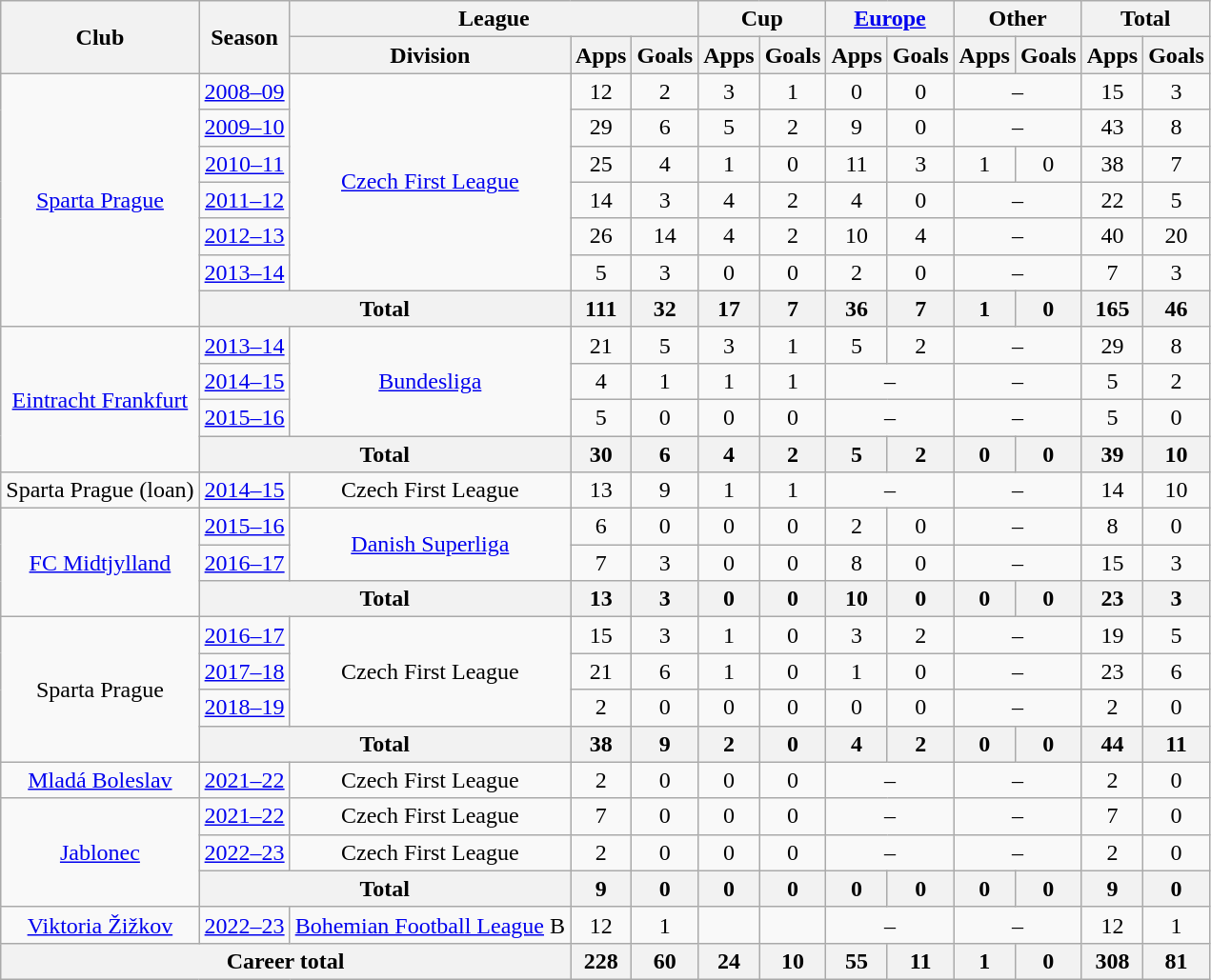<table class="wikitable" style="text-align:center">
<tr>
<th rowspan="2">Club</th>
<th rowspan="2">Season</th>
<th colspan="3">League</th>
<th colspan="2">Cup</th>
<th colspan="2"><a href='#'>Europe</a></th>
<th colspan="2">Other</th>
<th colspan="2">Total</th>
</tr>
<tr>
<th>Division</th>
<th>Apps</th>
<th>Goals</th>
<th>Apps</th>
<th>Goals</th>
<th>Apps</th>
<th>Goals</th>
<th>Apps</th>
<th>Goals</th>
<th>Apps</th>
<th>Goals</th>
</tr>
<tr>
<td rowspan="7"><a href='#'>Sparta Prague</a></td>
<td><a href='#'>2008–09</a></td>
<td rowspan="6"><a href='#'>Czech First League</a></td>
<td>12</td>
<td>2</td>
<td>3</td>
<td>1</td>
<td>0</td>
<td>0</td>
<td colspan="2">–</td>
<td>15</td>
<td>3</td>
</tr>
<tr>
<td><a href='#'>2009–10</a></td>
<td>29</td>
<td>6</td>
<td>5</td>
<td>2</td>
<td>9</td>
<td>0</td>
<td colspan="2">–</td>
<td>43</td>
<td>8</td>
</tr>
<tr>
<td><a href='#'>2010–11</a></td>
<td>25</td>
<td>4</td>
<td>1</td>
<td>0</td>
<td>11</td>
<td>3</td>
<td>1</td>
<td>0</td>
<td>38</td>
<td>7</td>
</tr>
<tr>
<td><a href='#'>2011–12</a></td>
<td>14</td>
<td>3</td>
<td>4</td>
<td>2</td>
<td>4</td>
<td>0</td>
<td colspan="2">–</td>
<td>22</td>
<td>5</td>
</tr>
<tr>
<td><a href='#'>2012–13</a></td>
<td>26</td>
<td>14</td>
<td>4</td>
<td>2</td>
<td>10</td>
<td>4</td>
<td colspan="2">–</td>
<td>40</td>
<td>20</td>
</tr>
<tr>
<td><a href='#'>2013–14</a></td>
<td>5</td>
<td>3</td>
<td>0</td>
<td>0</td>
<td>2</td>
<td>0</td>
<td colspan="2">–</td>
<td>7</td>
<td>3</td>
</tr>
<tr>
<th colspan="2">Total</th>
<th>111</th>
<th>32</th>
<th>17</th>
<th>7</th>
<th>36</th>
<th>7</th>
<th>1</th>
<th>0</th>
<th>165</th>
<th>46</th>
</tr>
<tr>
<td rowspan="4"><a href='#'>Eintracht Frankfurt</a></td>
<td><a href='#'>2013–14</a></td>
<td rowspan="3"><a href='#'>Bundesliga</a></td>
<td>21</td>
<td>5</td>
<td>3</td>
<td>1</td>
<td>5</td>
<td>2</td>
<td colspan="2">–</td>
<td>29</td>
<td>8</td>
</tr>
<tr>
<td><a href='#'>2014–15</a></td>
<td>4</td>
<td>1</td>
<td>1</td>
<td>1</td>
<td colspan="2">–</td>
<td colspan="2">–</td>
<td>5</td>
<td>2</td>
</tr>
<tr>
<td><a href='#'>2015–16</a></td>
<td>5</td>
<td>0</td>
<td>0</td>
<td>0</td>
<td colspan="2">–</td>
<td colspan="2">–</td>
<td>5</td>
<td>0</td>
</tr>
<tr>
<th colspan="2">Total</th>
<th>30</th>
<th>6</th>
<th>4</th>
<th>2</th>
<th>5</th>
<th>2</th>
<th>0</th>
<th>0</th>
<th>39</th>
<th>10</th>
</tr>
<tr>
<td>Sparta Prague (loan)</td>
<td><a href='#'>2014–15</a></td>
<td>Czech First League</td>
<td>13</td>
<td>9</td>
<td>1</td>
<td>1</td>
<td colspan="2">–</td>
<td colspan="2">–</td>
<td>14</td>
<td>10</td>
</tr>
<tr>
<td rowspan="3"><a href='#'>FC Midtjylland</a></td>
<td><a href='#'>2015–16</a></td>
<td rowspan="2"><a href='#'>Danish Superliga</a></td>
<td>6</td>
<td>0</td>
<td>0</td>
<td>0</td>
<td>2</td>
<td>0</td>
<td colspan="2">–</td>
<td>8</td>
<td>0</td>
</tr>
<tr>
<td><a href='#'>2016–17</a></td>
<td>7</td>
<td>3</td>
<td>0</td>
<td>0</td>
<td>8</td>
<td>0</td>
<td colspan="2">–</td>
<td>15</td>
<td>3</td>
</tr>
<tr>
<th colspan="2">Total</th>
<th>13</th>
<th>3</th>
<th>0</th>
<th>0</th>
<th>10</th>
<th>0</th>
<th>0</th>
<th>0</th>
<th>23</th>
<th>3</th>
</tr>
<tr>
<td rowspan="4">Sparta Prague</td>
<td><a href='#'>2016–17</a></td>
<td rowspan="3">Czech First League</td>
<td>15</td>
<td>3</td>
<td>1</td>
<td>0</td>
<td>3</td>
<td>2</td>
<td colspan="2">–</td>
<td>19</td>
<td>5</td>
</tr>
<tr>
<td><a href='#'>2017–18</a></td>
<td>21</td>
<td>6</td>
<td>1</td>
<td>0</td>
<td>1</td>
<td>0</td>
<td colspan="2">–</td>
<td>23</td>
<td>6</td>
</tr>
<tr>
<td><a href='#'>2018–19</a></td>
<td>2</td>
<td>0</td>
<td>0</td>
<td>0</td>
<td>0</td>
<td>0</td>
<td colspan="2">–</td>
<td>2</td>
<td>0</td>
</tr>
<tr>
<th colspan="2">Total</th>
<th>38</th>
<th>9</th>
<th>2</th>
<th>0</th>
<th>4</th>
<th>2</th>
<th>0</th>
<th>0</th>
<th>44</th>
<th>11</th>
</tr>
<tr>
<td><a href='#'>Mladá Boleslav</a></td>
<td><a href='#'>2021–22</a></td>
<td>Czech First League</td>
<td>2</td>
<td>0</td>
<td>0</td>
<td>0</td>
<td colspan="2">–</td>
<td colspan="2">–</td>
<td>2</td>
<td>0</td>
</tr>
<tr>
<td rowspan="3"><a href='#'>Jablonec</a></td>
<td><a href='#'>2021–22</a></td>
<td>Czech First League</td>
<td>7</td>
<td>0</td>
<td>0</td>
<td>0</td>
<td colspan="2">–</td>
<td colspan="2">–</td>
<td>7</td>
<td>0</td>
</tr>
<tr>
<td><a href='#'>2022–23</a></td>
<td>Czech First League</td>
<td>2</td>
<td>0</td>
<td>0</td>
<td>0</td>
<td colspan="2">–</td>
<td colspan="2">–</td>
<td>2</td>
<td>0</td>
</tr>
<tr>
<th colspan="2">Total</th>
<th>9</th>
<th>0</th>
<th>0</th>
<th>0</th>
<th>0</th>
<th>0</th>
<th>0</th>
<th>0</th>
<th>9</th>
<th>0</th>
</tr>
<tr>
<td><a href='#'>Viktoria Žižkov</a></td>
<td><a href='#'>2022–23</a></td>
<td><a href='#'>Bohemian Football League</a> B</td>
<td>12</td>
<td>1</td>
<td></td>
<td></td>
<td colspan="2">–</td>
<td colspan="2">–</td>
<td>12</td>
<td>1</td>
</tr>
<tr>
<th colspan="3">Career total</th>
<th>228</th>
<th>60</th>
<th>24</th>
<th>10</th>
<th>55</th>
<th>11</th>
<th>1</th>
<th>0</th>
<th>308</th>
<th>81</th>
</tr>
</table>
